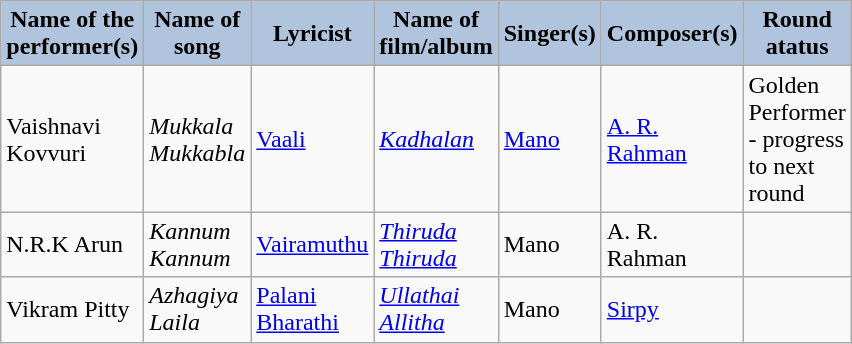<table class="wikitable">
<tr>
<th style="width:5pt; background:LightSteelBlue;">Name of the performer(s)</th>
<th style="width:5pt; background:LightSteelBlue;">Name of song</th>
<th style="width:5pt; background:LightSteelBlue;">Lyricist</th>
<th style="width:5pt; background:LightSteelBlue;">Name of film/album</th>
<th style="width:5pt; background:LightSteelBlue;">Singer(s)</th>
<th style="width:5pt; background:LightSteelBlue;">Composer(s)</th>
<th style="width:5pt; background:LightSteelBlue;">Round atatus</th>
</tr>
<tr>
<td>Vaishnavi Kovvuri</td>
<td><em>Mukkala Mukkabla</em></td>
<td><a href='#'>Vaali</a></td>
<td><a href='#'><em>Kadhalan</em></a></td>
<td><a href='#'>Mano</a></td>
<td><a href='#'>A. R. Rahman</a></td>
<td>Golden Performer - progress to next round</td>
</tr>
<tr>
<td>N.R.K Arun</td>
<td><em>Kannum Kannum</em></td>
<td><a href='#'>Vairamuthu</a></td>
<td><a href='#'><em>Thiruda Thiruda</em></a></td>
<td>Mano</td>
<td>A. R. Rahman</td>
<td></td>
</tr>
<tr>
<td>Vikram Pitty</td>
<td><em>Azhagiya Laila</em></td>
<td><a href='#'>Palani Bharathi</a></td>
<td><a href='#'><em>Ullathai Allitha</em></a></td>
<td>Mano</td>
<td><a href='#'>Sirpy</a></td>
<td></td>
</tr>
</table>
